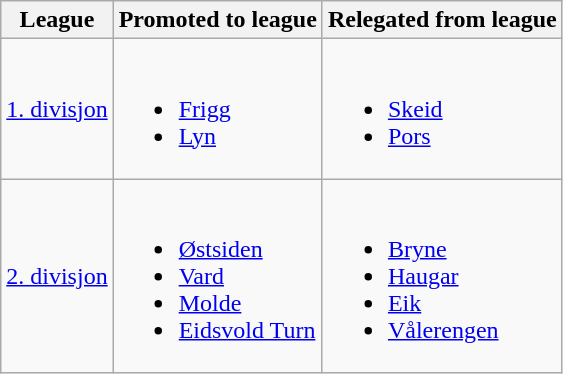<table class="wikitable">
<tr>
<th>League</th>
<th>Promoted to league</th>
<th>Relegated from league</th>
</tr>
<tr>
<td><a href='#'>1. divisjon</a></td>
<td><br><ul><li><a href='#'>Frigg</a></li><li><a href='#'>Lyn</a></li></ul></td>
<td><br><ul><li><a href='#'>Skeid</a></li><li><a href='#'>Pors</a></li></ul></td>
</tr>
<tr>
<td><a href='#'>2. divisjon</a></td>
<td><br><ul><li><a href='#'>Østsiden</a></li><li><a href='#'>Vard</a></li><li><a href='#'>Molde</a></li><li><a href='#'>Eidsvold Turn</a></li></ul></td>
<td><br><ul><li><a href='#'>Bryne</a></li><li><a href='#'>Haugar</a></li><li><a href='#'>Eik</a></li><li><a href='#'>Vålerengen</a></li></ul></td>
</tr>
</table>
